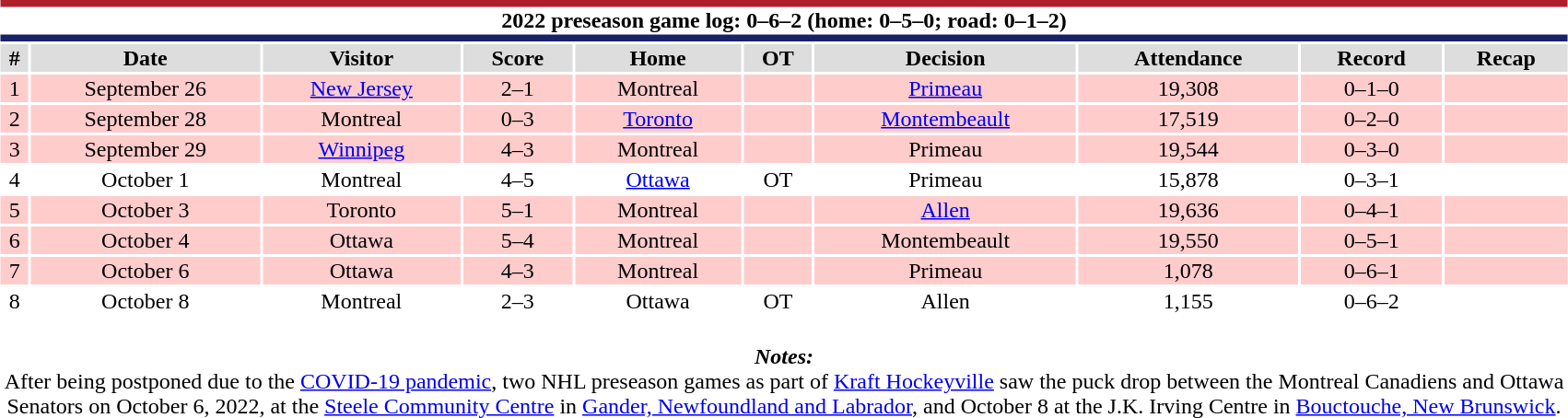<table class="toccolours collapsible collapsed" style="width:90%; clear:both; margin:1.5em auto; text-align:center;">
<tr>
<th colspan="10" style="background:#FFFFFF; border-top:#AF1E2D 5px solid; border-bottom:#192168 5px solid;">2022 preseason game log: 0–6–2 (home: 0–5–0; road: 0–1–2)</th>
</tr>
<tr style="background:#ddd;">
<th>#</th>
<th>Date</th>
<th>Visitor</th>
<th>Score</th>
<th>Home</th>
<th>OT</th>
<th>Decision</th>
<th>Attendance</th>
<th>Record</th>
<th>Recap</th>
</tr>
<tr style="background:#fcc;">
<td>1</td>
<td>September 26</td>
<td><a href='#'>New Jersey</a></td>
<td>2–1</td>
<td>Montreal</td>
<td></td>
<td><a href='#'>Primeau</a></td>
<td>19,308</td>
<td>0–1–0</td>
<td></td>
</tr>
<tr style="background:#fcc;">
<td>2</td>
<td>September 28</td>
<td>Montreal</td>
<td>0–3</td>
<td><a href='#'>Toronto</a></td>
<td></td>
<td><a href='#'>Montembeault</a></td>
<td>17,519</td>
<td>0–2–0</td>
<td></td>
</tr>
<tr style="background:#fcc;">
<td>3</td>
<td>September 29</td>
<td><a href='#'>Winnipeg</a></td>
<td>4–3</td>
<td>Montreal</td>
<td></td>
<td>Primeau</td>
<td>19,544</td>
<td>0–3–0</td>
<td></td>
</tr>
<tr style="background:#fff;">
<td>4</td>
<td>October 1</td>
<td>Montreal</td>
<td>4–5</td>
<td><a href='#'>Ottawa</a></td>
<td>OT</td>
<td>Primeau</td>
<td>15,878</td>
<td>0–3–1</td>
<td></td>
</tr>
<tr style="background:#fcc;">
<td>5</td>
<td>October 3</td>
<td>Toronto</td>
<td>5–1</td>
<td>Montreal</td>
<td></td>
<td><a href='#'>Allen</a></td>
<td>19,636</td>
<td>0–4–1</td>
<td></td>
</tr>
<tr style="background:#fcc;">
<td>6</td>
<td>October 4</td>
<td>Ottawa</td>
<td>5–4</td>
<td>Montreal</td>
<td></td>
<td>Montembeault</td>
<td>19,550</td>
<td>0–5–1</td>
<td></td>
</tr>
<tr style="background:#fcc;">
<td>7</td>
<td>October 6</td>
<td>Ottawa</td>
<td>4–3</td>
<td>Montreal</td>
<td></td>
<td>Primeau</td>
<td>1,078</td>
<td>0–6–1</td>
<td></td>
</tr>
<tr style="background:#fff;">
<td>8</td>
<td>October 8</td>
<td>Montreal</td>
<td>2–3</td>
<td>Ottawa</td>
<td>OT</td>
<td>Allen</td>
<td>1,155</td>
<td>0–6–2</td>
<td></td>
</tr>
<tr>
<td colspan="10" style="text-align:center;"><br><strong><em>Notes:</em></strong><br>
 After being postponed due to the <a href='#'>COVID-19 pandemic</a>, two NHL preseason games as part of <a href='#'>Kraft Hockeyville</a> saw the puck drop between the Montreal Canadiens and Ottawa Senators on October 6, 2022, at the <a href='#'>Steele Community Centre</a> in <a href='#'>Gander, Newfoundland and Labrador</a>, and October 8 at the J.K. Irving Centre in <a href='#'>Bouctouche, New Brunswick</a>.</td>
</tr>
</table>
